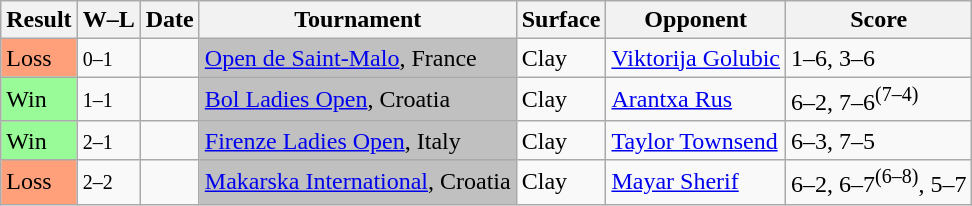<table class="sortable wikitable">
<tr>
<th>Result</th>
<th class="unsortable">W–L</th>
<th>Date</th>
<th>Tournament</th>
<th>Surface</th>
<th>Opponent</th>
<th class="unsortable">Score</th>
</tr>
<tr>
<td style="background:#ffa07a;">Loss</td>
<td><small>0–1</small></td>
<td><a href='#'></a></td>
<td bgcolor=silver><a href='#'>Open de Saint-Malo</a>, France</td>
<td>Clay</td>
<td> <a href='#'>Viktorija Golubic</a></td>
<td>1–6, 3–6</td>
</tr>
<tr>
<td style="background:#98fb98;">Win</td>
<td><small>1–1</small></td>
<td><a href='#'></a></td>
<td bgcolor=silver><a href='#'>Bol Ladies Open</a>, Croatia</td>
<td>Clay</td>
<td> <a href='#'>Arantxa Rus</a></td>
<td>6–2, 7–6<sup>(7–4)</sup></td>
</tr>
<tr>
<td style="background:#98fb98;">Win</td>
<td><small>2–1</small></td>
<td><a href='#'></a></td>
<td bgcolor=silver><a href='#'>Firenze Ladies Open</a>, Italy</td>
<td>Clay</td>
<td> <a href='#'>Taylor Townsend</a></td>
<td>6–3, 7–5</td>
</tr>
<tr>
<td style="background:#ffa07a;">Loss</td>
<td><small>2–2</small></td>
<td><a href='#'></a></td>
<td bgcolor=silver><a href='#'>Makarska International</a>, Croatia</td>
<td>Clay</td>
<td> <a href='#'>Mayar Sherif</a></td>
<td>6–2, 6–7<sup>(6–8)</sup>, 5–7</td>
</tr>
</table>
